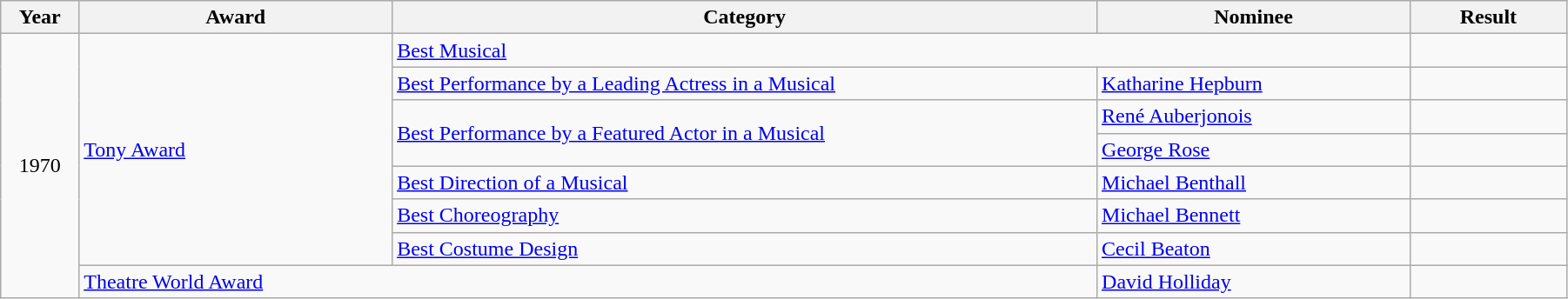<table class="wikitable" width="95%">
<tr>
<th width="5%">Year</th>
<th width="20%">Award</th>
<th width="45%">Category</th>
<th width="20%">Nominee</th>
<th width="10%">Result</th>
</tr>
<tr>
<td rowspan="8" align="center">1970</td>
<td rowspan="7"><a href='#'>Tony Award</a></td>
<td colspan="2"><a href='#'>Best Musical</a></td>
<td></td>
</tr>
<tr>
<td><a href='#'>Best Performance by a Leading Actress in a Musical</a></td>
<td><a href='#'>Katharine Hepburn</a></td>
<td></td>
</tr>
<tr>
<td rowspan="2"><a href='#'>Best Performance by a Featured Actor in a Musical</a></td>
<td><a href='#'>René Auberjonois</a></td>
<td></td>
</tr>
<tr>
<td><a href='#'>George Rose</a></td>
<td></td>
</tr>
<tr>
<td><a href='#'>Best Direction of a Musical</a></td>
<td><a href='#'>Michael Benthall</a></td>
<td></td>
</tr>
<tr>
<td><a href='#'>Best Choreography</a></td>
<td><a href='#'>Michael Bennett</a></td>
<td></td>
</tr>
<tr>
<td><a href='#'>Best Costume Design</a></td>
<td><a href='#'>Cecil Beaton</a></td>
<td></td>
</tr>
<tr>
<td colspan="2"><a href='#'>Theatre World Award</a></td>
<td><a href='#'>David Holliday</a></td>
<td></td>
</tr>
</table>
